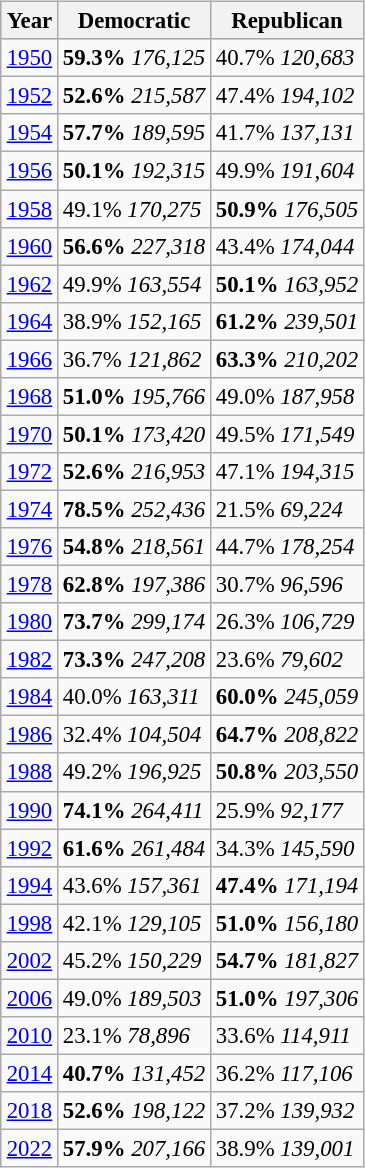<table class="wikitable" style="float:right; margin:1em; font-size:95%;">
<tr style="background:lightgrey;">
<th>Year</th>
<th>Democratic</th>
<th>Republican</th>
</tr>
<tr>
<td><a href='#'>1950</a></td>
<td><strong>59.3%</strong> <em>176,125</em></td>
<td>40.7% <em>120,683</em></td>
</tr>
<tr>
<td><a href='#'>1952</a></td>
<td><strong>52.6%</strong> <em>215,587</em></td>
<td>47.4% <em>194,102</em></td>
</tr>
<tr>
<td><a href='#'>1954</a></td>
<td><strong>57.7%</strong> <em>189,595</em></td>
<td>41.7% <em>137,131</em></td>
</tr>
<tr>
<td><a href='#'>1956</a></td>
<td><strong>50.1%</strong> <em>192,315</em></td>
<td>49.9% <em>	191,604</em></td>
</tr>
<tr>
<td><a href='#'>1958</a></td>
<td>49.1% <em>170,275</em></td>
<td><strong>50.9%</strong> <em>176,505</em></td>
</tr>
<tr>
<td><a href='#'>1960</a></td>
<td><strong>56.6%</strong> <em>227,318</em></td>
<td>43.4% <em>174,044</em></td>
</tr>
<tr>
<td><a href='#'>1962</a></td>
<td>49.9% <em>163,554</em></td>
<td><strong>50.1%</strong> <em>163,952</em></td>
</tr>
<tr>
<td><a href='#'>1964</a></td>
<td>38.9% <em>152,165</em></td>
<td><strong>61.2%</strong> <em>239,501</em></td>
</tr>
<tr>
<td><a href='#'>1966</a></td>
<td>36.7% <em>121,862</em></td>
<td><strong>63.3%</strong> <em>210,202</em></td>
</tr>
<tr>
<td><a href='#'>1968</a></td>
<td><strong>51.0%</strong> <em>195,766</em></td>
<td>49.0% <em>187,958</em></td>
</tr>
<tr>
<td><a href='#'>1970</a></td>
<td><strong>50.1%</strong> <em>173,420</em></td>
<td>49.5% <em>171,549</em></td>
</tr>
<tr>
<td><a href='#'>1972</a></td>
<td><strong>52.6%</strong> <em>216,953</em></td>
<td>47.1% <em>194,315</em></td>
</tr>
<tr>
<td><a href='#'>1974</a></td>
<td><strong>78.5%</strong> <em>252,436</em></td>
<td>21.5% <em>69,224</em></td>
</tr>
<tr>
<td><a href='#'>1976</a></td>
<td><strong>54.8%</strong> <em>218,561</em></td>
<td>44.7% <em>178,254</em></td>
</tr>
<tr>
<td><a href='#'>1978</a></td>
<td><strong>62.8%</strong> <em>197,386</em></td>
<td>30.7% <em>96,596</em></td>
</tr>
<tr>
<td><a href='#'>1980</a></td>
<td><strong>73.7%</strong> <em>299,174</em></td>
<td>26.3% <em>106,729</em></td>
</tr>
<tr>
<td><a href='#'>1982</a></td>
<td><strong>73.3%</strong> <em>247,208</em></td>
<td>23.6% <em>79,602</em></td>
</tr>
<tr>
<td><a href='#'>1984</a></td>
<td>40.0% <em>163,311</em></td>
<td><strong>60.0%</strong> <em>245,059</em></td>
</tr>
<tr>
<td><a href='#'>1986</a></td>
<td>32.4% <em>104,504</em></td>
<td><strong>64.7%</strong> <em>208,822</em></td>
</tr>
<tr>
<td><a href='#'>1988</a></td>
<td>49.2% <em>196,925</em></td>
<td><strong>50.8%</strong> <em>203,550</em></td>
</tr>
<tr>
<td><a href='#'>1990</a></td>
<td><strong>74.1%</strong> <em>264,411</em></td>
<td>25.9% <em>92,177</em></td>
</tr>
<tr>
<td><a href='#'>1992</a></td>
<td><strong>61.6%</strong> <em>261,484</em></td>
<td>34.3% <em>	145,590</em></td>
</tr>
<tr>
<td><a href='#'>1994</a></td>
<td>43.6% <em>157,361</em></td>
<td><strong>47.4%</strong> <em>171,194</em></td>
</tr>
<tr>
<td><a href='#'>1998</a></td>
<td>42.1% <em>129,105</em></td>
<td><strong>51.0%</strong> <em>156,180</em></td>
</tr>
<tr>
<td><a href='#'>2002</a></td>
<td>45.2% <em>150,229</em></td>
<td><strong>54.7%</strong> <em>181,827</em></td>
</tr>
<tr>
<td><a href='#'>2006</a></td>
<td>49.0% <em>189,503</em></td>
<td><strong>51.0%</strong> <em>197,306</em></td>
</tr>
<tr>
<td><a href='#'>2010</a></td>
<td>23.1% <em>78,896</em></td>
<td>33.6% <em>114,911</em></td>
</tr>
<tr>
<td><a href='#'>2014</a></td>
<td><strong>40.7%</strong> <em>131,452</em></td>
<td>36.2% <em>117,106</em></td>
</tr>
<tr>
<td><a href='#'>2018</a></td>
<td><strong>52.6%</strong> <em>198,122	</em></td>
<td>37.2% <em>139,932</em></td>
</tr>
<tr>
<td><a href='#'>2022</a></td>
<td><strong>57.9%</strong> <em>207,166	</em></td>
<td>38.9% <em>139,001</em></td>
</tr>
</table>
